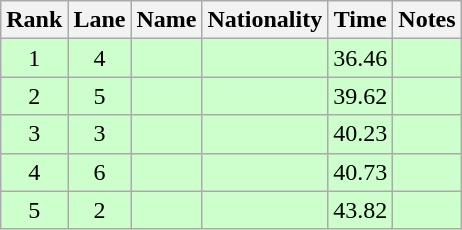<table class="wikitable sortable" style="text-align:center">
<tr>
<th>Rank</th>
<th>Lane</th>
<th>Name</th>
<th>Nationality</th>
<th>Time</th>
<th>Notes</th>
</tr>
<tr bgcolor=ccffcc>
<td>1</td>
<td>4</td>
<td align=left></td>
<td align=left></td>
<td>36.46</td>
<td><strong></strong></td>
</tr>
<tr bgcolor=ccffcc>
<td>2</td>
<td>5</td>
<td align=left></td>
<td align=left></td>
<td>39.62</td>
<td><strong></strong></td>
</tr>
<tr bgcolor=ccffcc>
<td>3</td>
<td>3</td>
<td align=left></td>
<td align=left></td>
<td>40.23</td>
<td><strong></strong></td>
</tr>
<tr bgcolor=ccffcc>
<td>4</td>
<td>6</td>
<td align=left></td>
<td align=left></td>
<td>40.73</td>
<td><strong></strong></td>
</tr>
<tr bgcolor=ccffcc>
<td>5</td>
<td>2</td>
<td align=left></td>
<td align=left></td>
<td>43.82</td>
<td><strong></strong></td>
</tr>
</table>
